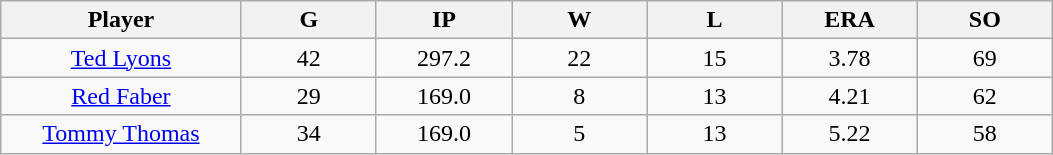<table class="wikitable sortable">
<tr>
<th bgcolor="#DDDDFF" width="16%">Player</th>
<th bgcolor="#DDDDFF" width="9%">G</th>
<th bgcolor="#DDDDFF" width="9%">IP</th>
<th bgcolor="#DDDDFF" width="9%">W</th>
<th bgcolor="#DDDDFF" width="9%">L</th>
<th bgcolor="#DDDDFF" width="9%">ERA</th>
<th bgcolor="#DDDDFF" width="9%">SO</th>
</tr>
<tr align="center">
<td><a href='#'>Ted Lyons</a></td>
<td>42</td>
<td>297.2</td>
<td>22</td>
<td>15</td>
<td>3.78</td>
<td>69</td>
</tr>
<tr align=center>
<td><a href='#'>Red Faber</a></td>
<td>29</td>
<td>169.0</td>
<td>8</td>
<td>13</td>
<td>4.21</td>
<td>62</td>
</tr>
<tr align=center>
<td><a href='#'>Tommy Thomas</a></td>
<td>34</td>
<td>169.0</td>
<td>5</td>
<td>13</td>
<td>5.22</td>
<td>58</td>
</tr>
</table>
